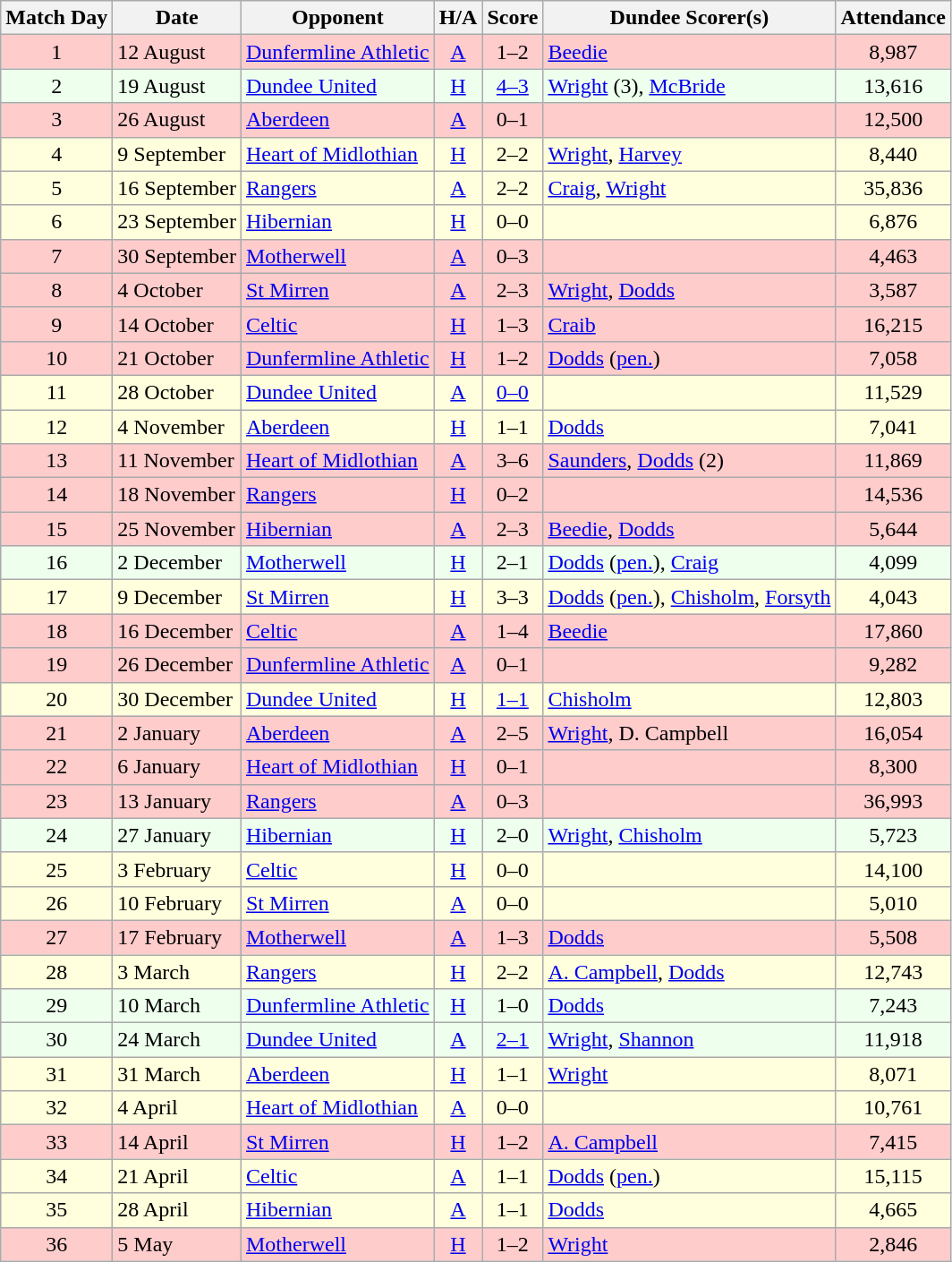<table class="wikitable" style="text-align:center">
<tr>
<th>Match Day</th>
<th>Date</th>
<th>Opponent</th>
<th>H/A</th>
<th>Score</th>
<th>Dundee Scorer(s)</th>
<th>Attendance</th>
</tr>
<tr bgcolor="#FFCCCC">
<td>1</td>
<td align="left">12 August</td>
<td align="left"><a href='#'>Dunfermline Athletic</a></td>
<td><a href='#'>A</a></td>
<td>1–2</td>
<td align="left"><a href='#'>Beedie</a></td>
<td>8,987</td>
</tr>
<tr bgcolor="#EEFFEE">
<td>2</td>
<td align="left">19 August</td>
<td align="left"><a href='#'>Dundee United</a></td>
<td><a href='#'>H</a></td>
<td><a href='#'>4–3</a></td>
<td align="left"><a href='#'>Wright</a> (3), <a href='#'>McBride</a></td>
<td>13,616</td>
</tr>
<tr bgcolor="#FFCCCC">
<td>3</td>
<td align="left">26 August</td>
<td align="left"><a href='#'>Aberdeen</a></td>
<td><a href='#'>A</a></td>
<td>0–1</td>
<td align="left"></td>
<td>12,500</td>
</tr>
<tr bgcolor="#FFFFDD">
<td>4</td>
<td align="left">9 September</td>
<td align="left"><a href='#'>Heart of Midlothian</a></td>
<td><a href='#'>H</a></td>
<td>2–2</td>
<td align="left"><a href='#'>Wright</a>, <a href='#'>Harvey</a></td>
<td>8,440</td>
</tr>
<tr bgcolor="#FFFFDD">
<td>5</td>
<td align="left">16 September</td>
<td align="left"><a href='#'>Rangers</a></td>
<td><a href='#'>A</a></td>
<td>2–2</td>
<td align="left"><a href='#'>Craig</a>, <a href='#'>Wright</a></td>
<td>35,836</td>
</tr>
<tr bgcolor="#FFFFDD">
<td>6</td>
<td align="left">23 September</td>
<td align="left"><a href='#'>Hibernian</a></td>
<td><a href='#'>H</a></td>
<td>0–0</td>
<td align="left"></td>
<td>6,876</td>
</tr>
<tr bgcolor="#FFCCCC">
<td>7</td>
<td align="left">30 September</td>
<td align="left"><a href='#'>Motherwell</a></td>
<td><a href='#'>A</a></td>
<td>0–3</td>
<td align="left"></td>
<td>4,463</td>
</tr>
<tr bgcolor="#FFCCCC">
<td>8</td>
<td align="left">4 October</td>
<td align="left"><a href='#'>St Mirren</a></td>
<td><a href='#'>A</a></td>
<td>2–3</td>
<td align="left"><a href='#'>Wright</a>, <a href='#'>Dodds</a></td>
<td>3,587</td>
</tr>
<tr bgcolor="#FFCCCC">
<td>9</td>
<td align="left">14 October</td>
<td align="left"><a href='#'>Celtic</a></td>
<td><a href='#'>H</a></td>
<td>1–3</td>
<td align="left"><a href='#'>Craib</a></td>
<td>16,215</td>
</tr>
<tr bgcolor="#FFCCCC">
<td>10</td>
<td align="left">21 October</td>
<td align="left"><a href='#'>Dunfermline Athletic</a></td>
<td><a href='#'>H</a></td>
<td>1–2</td>
<td align="left"><a href='#'>Dodds</a> (<a href='#'>pen.</a>)</td>
<td>7,058</td>
</tr>
<tr bgcolor="#FFFFDD">
<td>11</td>
<td align="left">28 October</td>
<td align="left"><a href='#'>Dundee United</a></td>
<td><a href='#'>A</a></td>
<td><a href='#'>0–0</a></td>
<td align="left"></td>
<td>11,529</td>
</tr>
<tr bgcolor="#FFFFDD">
<td>12</td>
<td align="left">4 November</td>
<td align="left"><a href='#'>Aberdeen</a></td>
<td><a href='#'>H</a></td>
<td>1–1</td>
<td align="left"><a href='#'>Dodds</a></td>
<td>7,041</td>
</tr>
<tr bgcolor="#FFCCCC">
<td>13</td>
<td align="left">11 November</td>
<td align="left"><a href='#'>Heart of Midlothian</a></td>
<td><a href='#'>A</a></td>
<td>3–6</td>
<td align="left"><a href='#'>Saunders</a>, <a href='#'>Dodds</a> (2)</td>
<td>11,869</td>
</tr>
<tr bgcolor="#FFCCCC">
<td>14</td>
<td align="left">18 November</td>
<td align="left"><a href='#'>Rangers</a></td>
<td><a href='#'>H</a></td>
<td>0–2</td>
<td align="left"></td>
<td>14,536</td>
</tr>
<tr bgcolor="#FFCCCC">
<td>15</td>
<td align="left">25 November</td>
<td align="left"><a href='#'>Hibernian</a></td>
<td><a href='#'>A</a></td>
<td>2–3</td>
<td align="left"><a href='#'>Beedie</a>, <a href='#'>Dodds</a></td>
<td>5,644</td>
</tr>
<tr bgcolor="#EEFFEE">
<td>16</td>
<td align="left">2 December</td>
<td align="left"><a href='#'>Motherwell</a></td>
<td><a href='#'>H</a></td>
<td>2–1</td>
<td align="left"><a href='#'>Dodds</a> (<a href='#'>pen.</a>), <a href='#'>Craig</a></td>
<td>4,099</td>
</tr>
<tr bgcolor="#FFFFDD">
<td>17</td>
<td align="left">9 December</td>
<td align="left"><a href='#'>St Mirren</a></td>
<td><a href='#'>H</a></td>
<td>3–3</td>
<td align="left"><a href='#'>Dodds</a> (<a href='#'>pen.</a>), <a href='#'>Chisholm</a>, <a href='#'>Forsyth</a></td>
<td>4,043</td>
</tr>
<tr bgcolor="#FFCCCC">
<td>18</td>
<td align="left">16 December</td>
<td align="left"><a href='#'>Celtic</a></td>
<td><a href='#'>A</a></td>
<td>1–4</td>
<td align="left"><a href='#'>Beedie</a></td>
<td>17,860</td>
</tr>
<tr bgcolor="#FFCCCC">
<td>19</td>
<td align="left">26 December</td>
<td align="left"><a href='#'>Dunfermline Athletic</a></td>
<td><a href='#'>A</a></td>
<td>0–1</td>
<td align="left"></td>
<td>9,282</td>
</tr>
<tr bgcolor="#FFFFDD">
<td>20</td>
<td align="left">30 December</td>
<td align="left"><a href='#'>Dundee United</a></td>
<td><a href='#'>H</a></td>
<td><a href='#'>1–1</a></td>
<td align="left"><a href='#'>Chisholm</a></td>
<td>12,803</td>
</tr>
<tr bgcolor="#FFCCCC">
<td>21</td>
<td align="left">2 January</td>
<td align="left"><a href='#'>Aberdeen</a></td>
<td><a href='#'>A</a></td>
<td>2–5</td>
<td align="left"><a href='#'>Wright</a>, D. Campbell</td>
<td>16,054</td>
</tr>
<tr bgcolor="#FFCCCC">
<td>22</td>
<td align="left">6 January</td>
<td align="left"><a href='#'>Heart of Midlothian</a></td>
<td><a href='#'>H</a></td>
<td>0–1</td>
<td align="left"></td>
<td>8,300</td>
</tr>
<tr bgcolor="#FFCCCC">
<td>23</td>
<td align="left">13 January</td>
<td align="left"><a href='#'>Rangers</a></td>
<td><a href='#'>A</a></td>
<td>0–3</td>
<td align="left"></td>
<td>36,993</td>
</tr>
<tr bgcolor="#EEFFEE">
<td>24</td>
<td align="left">27 January</td>
<td align="left"><a href='#'>Hibernian</a></td>
<td><a href='#'>H</a></td>
<td>2–0</td>
<td align="left"><a href='#'>Wright</a>, <a href='#'>Chisholm</a></td>
<td>5,723</td>
</tr>
<tr bgcolor="#FFFFDD">
<td>25</td>
<td align="left">3 February</td>
<td align="left"><a href='#'>Celtic</a></td>
<td><a href='#'>H</a></td>
<td>0–0</td>
<td align="left"></td>
<td>14,100</td>
</tr>
<tr bgcolor="#FFFFDD">
<td>26</td>
<td align="left">10 February</td>
<td align="left"><a href='#'>St Mirren</a></td>
<td><a href='#'>A</a></td>
<td>0–0</td>
<td align="left"></td>
<td>5,010</td>
</tr>
<tr bgcolor="#FFCCCC">
<td>27</td>
<td align="left">17 February</td>
<td align="left"><a href='#'>Motherwell</a></td>
<td><a href='#'>A</a></td>
<td>1–3</td>
<td align="left"><a href='#'>Dodds</a></td>
<td>5,508</td>
</tr>
<tr bgcolor="#FFFFDD">
<td>28</td>
<td align="left">3 March</td>
<td align="left"><a href='#'>Rangers</a></td>
<td><a href='#'>H</a></td>
<td>2–2</td>
<td align="left"><a href='#'>A. Campbell</a>, <a href='#'>Dodds</a></td>
<td>12,743</td>
</tr>
<tr bgcolor="#EEFFEE">
<td>29</td>
<td align="left">10 March</td>
<td align="left"><a href='#'>Dunfermline Athletic</a></td>
<td><a href='#'>H</a></td>
<td>1–0</td>
<td align="left"><a href='#'>Dodds</a></td>
<td>7,243</td>
</tr>
<tr bgcolor="#EEFFEE">
<td>30</td>
<td align="left">24 March</td>
<td align="left"><a href='#'>Dundee United</a></td>
<td><a href='#'>A</a></td>
<td><a href='#'>2–1</a></td>
<td align="left"><a href='#'>Wright</a>, <a href='#'>Shannon</a></td>
<td>11,918</td>
</tr>
<tr bgcolor="#FFFFDD">
<td>31</td>
<td align="left">31 March</td>
<td align="left"><a href='#'>Aberdeen</a></td>
<td><a href='#'>H</a></td>
<td>1–1</td>
<td align="left"><a href='#'>Wright</a></td>
<td>8,071</td>
</tr>
<tr bgcolor="#FFFFDD">
<td>32</td>
<td align="left">4 April</td>
<td align="left"><a href='#'>Heart of Midlothian</a></td>
<td><a href='#'>A</a></td>
<td>0–0</td>
<td align="left"></td>
<td>10,761</td>
</tr>
<tr bgcolor="#FFCCCC">
<td>33</td>
<td align="left">14 April</td>
<td align="left"><a href='#'>St Mirren</a></td>
<td><a href='#'>H</a></td>
<td>1–2</td>
<td align="left"><a href='#'>A. Campbell</a></td>
<td>7,415</td>
</tr>
<tr bgcolor="#FFFFDD">
<td>34</td>
<td align="left">21 April</td>
<td align="left"><a href='#'>Celtic</a></td>
<td><a href='#'>A</a></td>
<td>1–1</td>
<td align="left"><a href='#'>Dodds</a> (<a href='#'>pen.</a>)</td>
<td>15,115</td>
</tr>
<tr bgcolor="#FFFFDD">
<td>35</td>
<td align="left">28 April</td>
<td align="left"><a href='#'>Hibernian</a></td>
<td><a href='#'>A</a></td>
<td>1–1</td>
<td align="left"><a href='#'>Dodds</a></td>
<td>4,665</td>
</tr>
<tr bgcolor="#FFCCCC">
<td>36</td>
<td align="left">5 May</td>
<td align="left"><a href='#'>Motherwell</a></td>
<td><a href='#'>H</a></td>
<td>1–2</td>
<td align="left"><a href='#'>Wright</a></td>
<td>2,846</td>
</tr>
</table>
